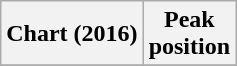<table class="wikitable plainrowheaders">
<tr>
<th scope="col">Chart (2016)</th>
<th scope="col">Peak<br>position</th>
</tr>
<tr>
</tr>
</table>
